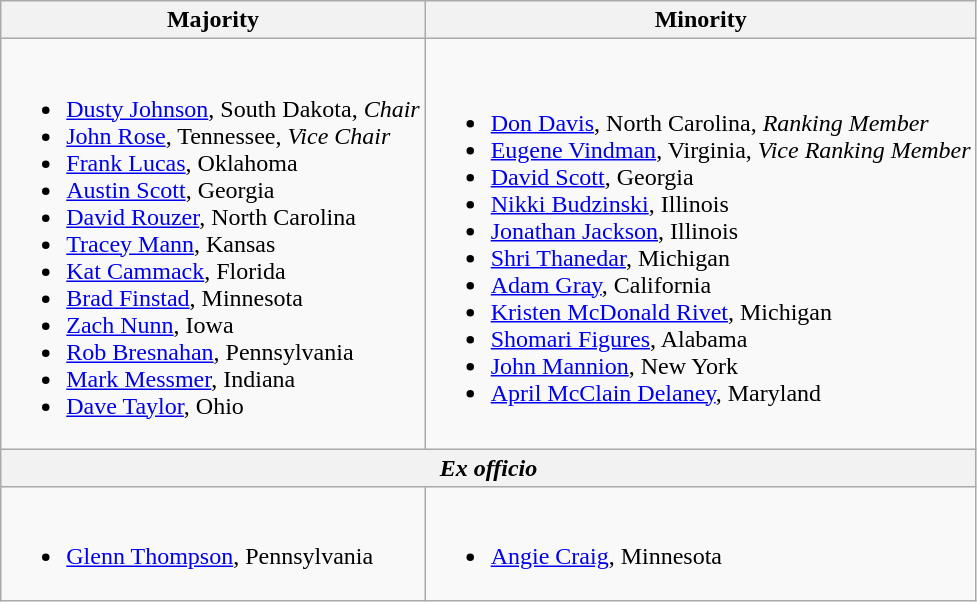<table class=wikitable>
<tr>
<th>Majority</th>
<th>Minority</th>
</tr>
<tr>
<td><br><ul><li><a href='#'>Dusty Johnson</a>, South Dakota, <em>Chair</em></li><li><a href='#'>John Rose</a>, Tennessee, <em>Vice Chair</em></li><li><a href='#'>Frank Lucas</a>, Oklahoma</li><li><a href='#'>Austin Scott</a>, Georgia</li><li><a href='#'>David Rouzer</a>, North Carolina</li><li><a href='#'>Tracey Mann</a>, Kansas</li><li><a href='#'>Kat Cammack</a>, Florida</li><li><a href='#'>Brad Finstad</a>, Minnesota</li><li><a href='#'>Zach Nunn</a>, Iowa</li><li><a href='#'>Rob Bresnahan</a>, Pennsylvania</li><li><a href='#'>Mark Messmer</a>, Indiana</li><li><a href='#'>Dave Taylor</a>, Ohio</li></ul></td>
<td><br><ul><li><a href='#'>Don Davis</a>, North Carolina, <em>Ranking Member</em></li><li><a href='#'>Eugene Vindman</a>, Virginia, <em>Vice Ranking Member</em></li><li><a href='#'>David Scott</a>, Georgia</li><li><a href='#'>Nikki Budzinski</a>, Illinois</li><li><a href='#'>Jonathan Jackson</a>, Illinois</li><li><a href='#'>Shri Thanedar</a>, Michigan</li><li><a href='#'>Adam Gray</a>, California</li><li><a href='#'>Kristen McDonald Rivet</a>, Michigan</li><li><a href='#'>Shomari Figures</a>, Alabama</li><li><a href='#'>John Mannion</a>, New York</li><li><a href='#'>April McClain Delaney</a>, Maryland</li></ul></td>
</tr>
<tr>
<th colspan=2><em>Ex officio</em></th>
</tr>
<tr>
<td><br><ul><li><a href='#'>Glenn Thompson</a>, Pennsylvania</li></ul></td>
<td><br><ul><li><a href='#'>Angie Craig</a>, Minnesota</li></ul></td>
</tr>
</table>
